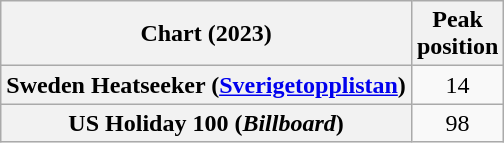<table class="wikitable sortable plainrowheaders" style="text-align:center">
<tr>
<th scope="col">Chart (2023)</th>
<th scope="col">Peak<br>position</th>
</tr>
<tr>
<th scope="row">Sweden Heatseeker (<a href='#'>Sverigetopplistan</a>)</th>
<td>14</td>
</tr>
<tr>
<th scope="row">US Holiday 100 (<em>Billboard</em>)</th>
<td style="text-align:center;">98</td>
</tr>
</table>
